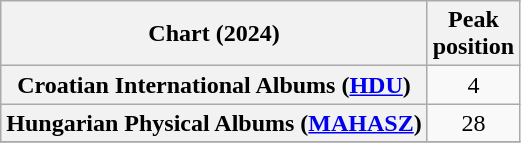<table class="wikitable sortable plainrowheaders" style="text-align:center">
<tr>
<th scope="col">Chart (2024)</th>
<th scope="col">Peak<br>position</th>
</tr>
<tr>
<th scope="row">Croatian International Albums (<a href='#'>HDU</a>)</th>
<td>4</td>
</tr>
<tr>
<th scope="row">Hungarian Physical Albums (<a href='#'>MAHASZ</a>)</th>
<td>28</td>
</tr>
<tr>
</tr>
</table>
